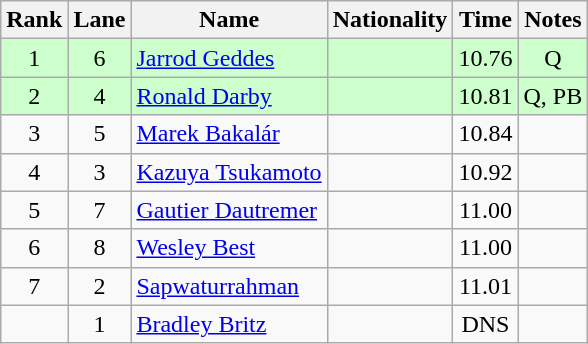<table class="wikitable sortable" style="text-align:center">
<tr>
<th>Rank</th>
<th>Lane</th>
<th>Name</th>
<th>Nationality</th>
<th>Time</th>
<th>Notes</th>
</tr>
<tr bgcolor=ccffcc>
<td align=center>1</td>
<td align=center>6</td>
<td align=left><a href='#'>Jarrod Geddes</a></td>
<td align=left></td>
<td>10.76</td>
<td>Q</td>
</tr>
<tr bgcolor=ccffcc>
<td align=center>2</td>
<td align=center>4</td>
<td align=left><a href='#'>Ronald Darby</a></td>
<td align=left></td>
<td>10.81</td>
<td>Q, PB</td>
</tr>
<tr>
<td align=center>3</td>
<td align=center>5</td>
<td align=left><a href='#'>Marek Bakalár</a></td>
<td align=left></td>
<td>10.84</td>
<td></td>
</tr>
<tr>
<td align=center>4</td>
<td align=center>3</td>
<td align=left><a href='#'>Kazuya Tsukamoto</a></td>
<td align=left></td>
<td>10.92</td>
<td></td>
</tr>
<tr>
<td align=center>5</td>
<td align=center>7</td>
<td align=left><a href='#'>Gautier Dautremer</a></td>
<td align=left></td>
<td>11.00</td>
<td></td>
</tr>
<tr>
<td align=center>6</td>
<td align=center>8</td>
<td align=left><a href='#'>Wesley Best</a></td>
<td align=left></td>
<td>11.00</td>
<td></td>
</tr>
<tr>
<td align=center>7</td>
<td align=center>2</td>
<td align=left><a href='#'>Sapwaturrahman</a></td>
<td align=left></td>
<td>11.01</td>
<td></td>
</tr>
<tr>
<td align=center></td>
<td align=center>1</td>
<td align=left><a href='#'>Bradley Britz</a></td>
<td align=left></td>
<td>DNS</td>
<td></td>
</tr>
</table>
